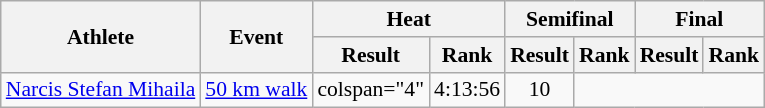<table class="wikitable" style="font-size:90%">
<tr>
<th rowspan="2">Athlete</th>
<th rowspan="2">Event</th>
<th colspan="2">Heat</th>
<th colspan="2">Semifinal</th>
<th colspan="2">Final</th>
</tr>
<tr>
<th>Result</th>
<th>Rank</th>
<th>Result</th>
<th>Rank</th>
<th>Result</th>
<th>Rank</th>
</tr>
<tr style=text-align:center>
<td style=text-align:left><a href='#'>Narcis Stefan Mihaila</a></td>
<td style=text-align:left><a href='#'>50 km walk</a></td>
<td>colspan="4" </td>
<td>4:13:56</td>
<td>10</td>
</tr>
</table>
